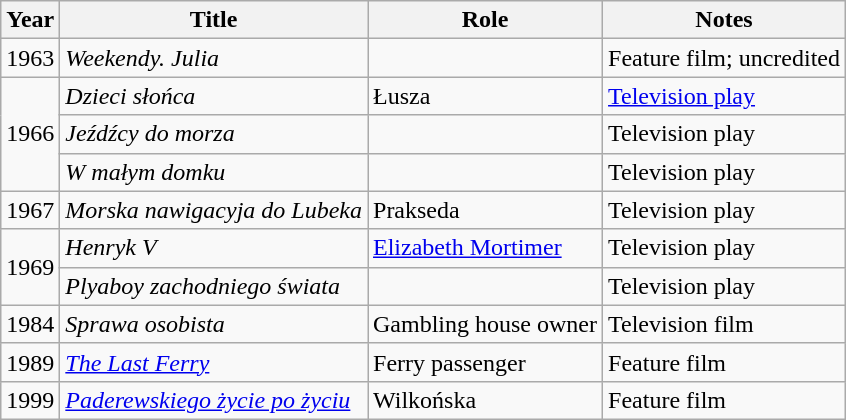<table class="wikitable plainrowheaders sortable">
<tr>
<th scope="col">Year</th>
<th scope="col">Title</th>
<th scope="col">Role</th>
<th scope="col" class="unsortable">Notes</th>
</tr>
<tr>
<td>1963</td>
<td><em>Weekendy. Julia</em></td>
<td></td>
<td>Feature film; uncredited</td>
</tr>
<tr>
<td rowspan=3>1966</td>
<td><em>Dzieci słońca</em></td>
<td>Łusza</td>
<td><a href='#'>Television play</a></td>
</tr>
<tr>
<td><em>Jeźdźcy do morza</em></td>
<td></td>
<td>Television play</td>
</tr>
<tr>
<td><em>W małym domku</em></td>
<td></td>
<td>Television play</td>
</tr>
<tr>
<td>1967</td>
<td><em>Morska nawigacyja do Lubeka</em></td>
<td>Prakseda</td>
<td>Television play</td>
</tr>
<tr>
<td rowspan=2>1969</td>
<td><em>Henryk V</em></td>
<td><a href='#'>Elizabeth Mortimer</a></td>
<td>Television play</td>
</tr>
<tr>
<td><em>Plyaboy zachodniego świata</em></td>
<td></td>
<td>Television play</td>
</tr>
<tr>
<td>1984</td>
<td><em>Sprawa osobista</em></td>
<td>Gambling house owner</td>
<td>Television film</td>
</tr>
<tr>
<td>1989</td>
<td><em><a href='#'>The Last Ferry</a></em></td>
<td>Ferry passenger</td>
<td>Feature film</td>
</tr>
<tr>
<td>1999</td>
<td><em><a href='#'>Paderewskiego życie po życiu</a></em></td>
<td>Wilkońska</td>
<td>Feature film</td>
</tr>
</table>
